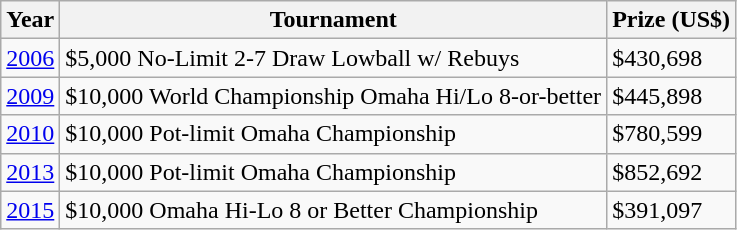<table class="wikitable">
<tr>
<th>Year</th>
<th>Tournament</th>
<th>Prize (US$)</th>
</tr>
<tr>
<td><a href='#'>2006</a></td>
<td>$5,000 No-Limit 2-7 Draw Lowball w/ Rebuys</td>
<td>$430,698</td>
</tr>
<tr>
<td><a href='#'>2009</a></td>
<td>$10,000 World Championship Omaha Hi/Lo 8-or-better</td>
<td>$445,898</td>
</tr>
<tr>
<td><a href='#'>2010</a></td>
<td>$10,000 Pot-limit Omaha Championship</td>
<td>$780,599</td>
</tr>
<tr>
<td><a href='#'>2013</a></td>
<td>$10,000 Pot-limit Omaha Championship</td>
<td>$852,692</td>
</tr>
<tr>
<td><a href='#'>2015</a></td>
<td>$10,000 Omaha Hi-Lo 8 or Better Championship</td>
<td>$391,097</td>
</tr>
</table>
